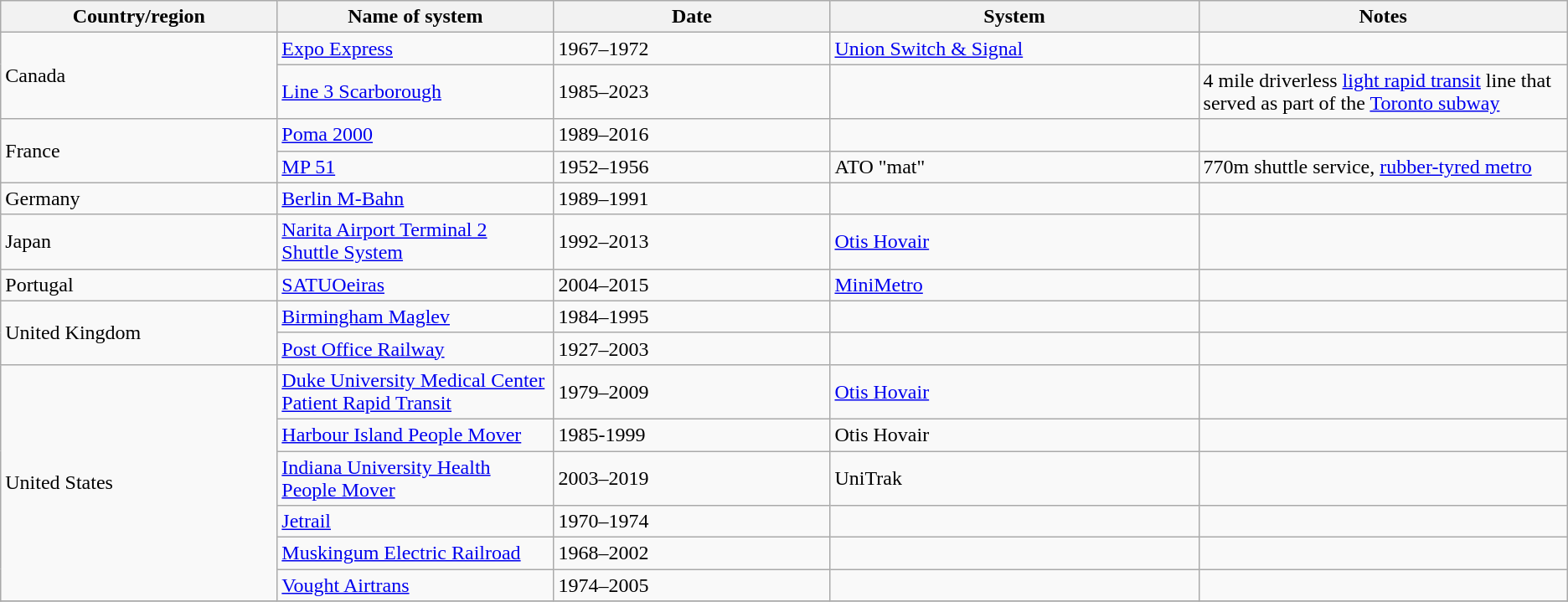<table class="wikitable sortable">
<tr>
<th style="width:15%">Country/region</th>
<th style="width:15%">Name of system</th>
<th style="width:15%">Date</th>
<th style="width:20%">System</th>
<th style="width:20%">Notes</th>
</tr>
<tr>
<td rowspan="2"> Canada</td>
<td><a href='#'>Expo Express</a></td>
<td>1967–1972</td>
<td><a href='#'>Union Switch & Signal</a></td>
<td></td>
</tr>
<tr>
<td><a href='#'>Line 3 Scarborough</a></td>
<td>1985–2023</td>
<td></td>
<td>4 mile driverless <a href='#'>light rapid transit</a> line that served as part of the <a href='#'>Toronto subway</a></td>
</tr>
<tr>
<td rowspan="2"> France</td>
<td><a href='#'>Poma 2000</a></td>
<td>1989–2016</td>
<td></td>
<td></td>
</tr>
<tr>
<td><a href='#'>MP 51</a></td>
<td>1952–1956</td>
<td>ATO "mat"</td>
<td>770m shuttle service, <a href='#'>rubber-tyred metro</a></td>
</tr>
<tr>
<td> Germany</td>
<td><a href='#'>Berlin M-Bahn</a></td>
<td>1989–1991</td>
<td></td>
<td></td>
</tr>
<tr>
<td> Japan</td>
<td><a href='#'>Narita Airport Terminal 2 Shuttle System</a></td>
<td>1992–2013</td>
<td><a href='#'>Otis Hovair</a></td>
<td></td>
</tr>
<tr>
<td> Portugal</td>
<td><a href='#'>SATUOeiras</a></td>
<td>2004–2015</td>
<td><a href='#'>MiniMetro</a></td>
<td></td>
</tr>
<tr>
<td rowspan="2"> United Kingdom</td>
<td><a href='#'>Birmingham Maglev</a></td>
<td>1984–1995</td>
<td></td>
<td></td>
</tr>
<tr>
<td><a href='#'>Post Office Railway</a></td>
<td>1927–2003</td>
<td></td>
<td></td>
</tr>
<tr>
<td rowspan="6"> United States</td>
<td><a href='#'>Duke University Medical Center Patient Rapid Transit</a></td>
<td>1979–2009</td>
<td><a href='#'>Otis Hovair</a></td>
<td></td>
</tr>
<tr>
<td><a href='#'>Harbour Island People Mover</a></td>
<td>1985-1999</td>
<td>Otis Hovair</td>
<td></td>
</tr>
<tr>
<td><a href='#'>Indiana University Health People Mover</a></td>
<td>2003–2019</td>
<td>UniTrak</td>
<td></td>
</tr>
<tr>
<td><a href='#'>Jetrail</a></td>
<td>1970–1974</td>
<td></td>
<td></td>
</tr>
<tr>
<td><a href='#'>Muskingum Electric Railroad</a></td>
<td>1968–2002</td>
<td></td>
<td></td>
</tr>
<tr>
<td><a href='#'>Vought Airtrans</a></td>
<td>1974–2005</td>
<td></td>
<td></td>
</tr>
<tr>
</tr>
</table>
